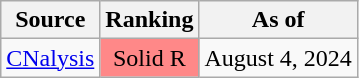<table class="wikitable">
<tr>
<th>Source</th>
<th>Ranking</th>
<th>As of</th>
</tr>
<tr>
<td><a href='#'>CNalysis</a></td>
<td style="background:#FF8888" data-sort-value="4" align="center">Solid R</td>
<td>August 4, 2024</td>
</tr>
</table>
